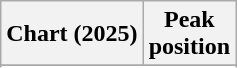<table class="wikitable sortable plainrowheaders" style="text-align:center">
<tr>
<th scope="col">Chart (2025)</th>
<th scope="col">Peak<br>position</th>
</tr>
<tr>
</tr>
<tr>
</tr>
<tr>
</tr>
<tr>
</tr>
</table>
